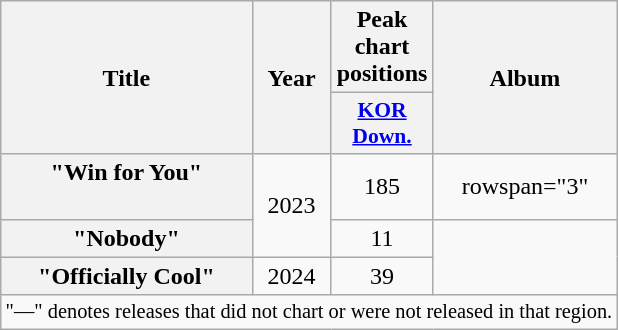<table class="wikitable plainrowheaders" style="text-align:center">
<tr>
<th scope="col" rowspan="2">Title</th>
<th scope="col" rowspan="2">Year</th>
<th scope="col" colspan="1">Peak<br>chart<br>positions</th>
<th scope="col" rowspan="2">Album</th>
</tr>
<tr>
<th scope="col" style="width:3em;font-size:90%"><a href='#'>KOR<br>Down.</a><br></th>
</tr>
<tr>
<th scope="row">"Win for You"<br><br></th>
<td rowspan="2">2023</td>
<td>185</td>
<td>rowspan="3" </td>
</tr>
<tr>
<th scope="row">"Nobody"<br></th>
<td>11</td>
</tr>
<tr>
<th scope="row">"Officially Cool"<br></th>
<td>2024</td>
<td>39</td>
</tr>
<tr>
<td colspan="5" style="font-size:85%">"—" denotes releases that did not chart or were not released in that region.</td>
</tr>
</table>
